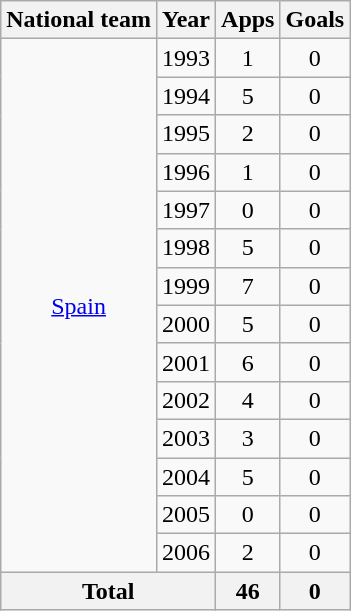<table class="wikitable" style="text-align:center">
<tr>
<th>National team</th>
<th>Year</th>
<th>Apps</th>
<th>Goals</th>
</tr>
<tr>
<td rowspan="14"><a href='#'>Spain</a></td>
<td>1993</td>
<td>1</td>
<td>0</td>
</tr>
<tr>
<td>1994</td>
<td>5</td>
<td>0</td>
</tr>
<tr>
<td>1995</td>
<td>2</td>
<td>0</td>
</tr>
<tr>
<td>1996</td>
<td>1</td>
<td>0</td>
</tr>
<tr>
<td>1997</td>
<td>0</td>
<td>0</td>
</tr>
<tr>
<td>1998</td>
<td>5</td>
<td>0</td>
</tr>
<tr>
<td>1999</td>
<td>7</td>
<td>0</td>
</tr>
<tr>
<td>2000</td>
<td>5</td>
<td>0</td>
</tr>
<tr>
<td>2001</td>
<td>6</td>
<td>0</td>
</tr>
<tr>
<td>2002</td>
<td>4</td>
<td>0</td>
</tr>
<tr>
<td>2003</td>
<td>3</td>
<td>0</td>
</tr>
<tr>
<td>2004</td>
<td>5</td>
<td>0</td>
</tr>
<tr>
<td>2005</td>
<td>0</td>
<td>0</td>
</tr>
<tr>
<td>2006</td>
<td>2</td>
<td>0</td>
</tr>
<tr>
<th colspan="2">Total</th>
<th>46</th>
<th>0</th>
</tr>
</table>
